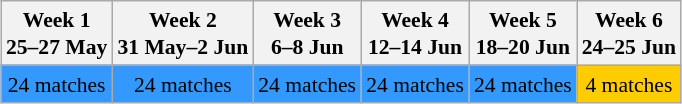<table class="wikitable" style="margin:0.9em auto; font-size:90%; line-height:1.25em; width:800;">
<tr>
<th>Week 1<br>25–27 May</th>
<th>Week 2<br>31 May–2 Jun</th>
<th>Week 3<br>6–8 Jun</th>
<th>Week 4<br>12–14 Jun</th>
<th>Week 5<br>18–20 Jun</th>
<th>Week 6<br>24–25 Jun</th>
</tr>
<tr align="center">
<td bgcolor=#3399ff>24 matches</td>
<td bgcolor=#3399ff>24 matches</td>
<td bgcolor=#3399ff>24 matches</td>
<td bgcolor=#3399ff>24 matches</td>
<td bgcolor=#3399ff>24 matches</td>
<td bgcolor=#ffcc00>4 matches</td>
</tr>
</table>
